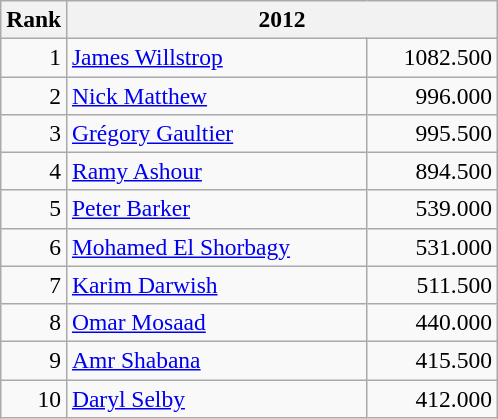<table class=wikitable style="font-size:98%;">
<tr>
<th>Rank</th>
<th colspan=2 width="280">2012</th>
</tr>
<tr>
<td align=right>1</td>
<td> <a href='#'>James Willstrop</a></td>
<td align=right>1082.500</td>
</tr>
<tr>
<td align=right>2</td>
<td> <a href='#'>Nick Matthew</a></td>
<td align=right>996.000</td>
</tr>
<tr>
<td align=right>3</td>
<td> <a href='#'>Grégory Gaultier</a></td>
<td align=right>995.500</td>
</tr>
<tr>
<td align=right>4</td>
<td> <a href='#'>Ramy Ashour</a></td>
<td align=right>894.500</td>
</tr>
<tr>
<td align=right>5</td>
<td> <a href='#'>Peter Barker</a></td>
<td align=right>539.000</td>
</tr>
<tr>
<td align=right>6</td>
<td> <a href='#'>Mohamed El Shorbagy</a></td>
<td align=right>531.000</td>
</tr>
<tr>
<td align=right>7</td>
<td> <a href='#'>Karim Darwish</a></td>
<td align=right>511.500</td>
</tr>
<tr>
<td align=right>8</td>
<td> <a href='#'>Omar Mosaad</a></td>
<td align=right>440.000</td>
</tr>
<tr>
<td align=right>9</td>
<td> <a href='#'>Amr Shabana</a></td>
<td align=right>415.500</td>
</tr>
<tr>
<td align=right>10</td>
<td> <a href='#'>Daryl Selby</a></td>
<td align=right>412.000</td>
</tr>
</table>
